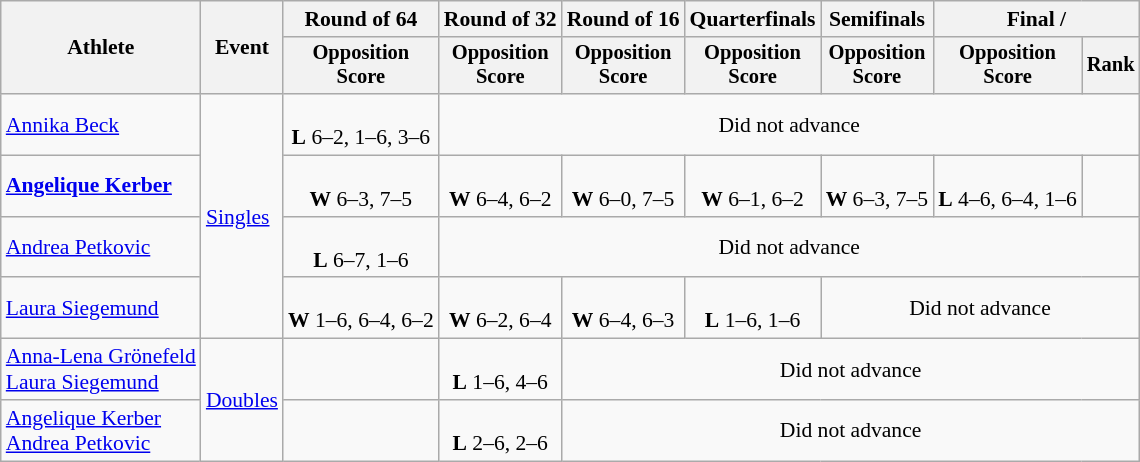<table class=wikitable style="font-size:90%">
<tr>
<th rowspan="2">Athlete</th>
<th rowspan="2">Event</th>
<th>Round of 64</th>
<th>Round of 32</th>
<th>Round of 16</th>
<th>Quarterfinals</th>
<th>Semifinals</th>
<th colspan=2>Final / </th>
</tr>
<tr style="font-size:95%">
<th>Opposition<br>Score</th>
<th>Opposition<br>Score</th>
<th>Opposition<br>Score</th>
<th>Opposition<br>Score</th>
<th>Opposition<br>Score</th>
<th>Opposition<br>Score</th>
<th>Rank</th>
</tr>
<tr align=center>
<td align=left><a href='#'>Annika Beck</a></td>
<td align=left rowspan=4><a href='#'>Singles</a></td>
<td><br><strong>L</strong> 6–2, 1–6, 3–6</td>
<td colspan=6>Did not advance</td>
</tr>
<tr align=center>
<td align=left><strong><a href='#'>Angelique Kerber</a></strong></td>
<td><br><strong>W</strong> 6–3, 7–5</td>
<td><br><strong>W</strong> 6–4, 6–2</td>
<td><br><strong>W</strong> 6–0, 7–5</td>
<td><br><strong>W</strong> 6–1, 6–2</td>
<td><br><strong>W</strong> 6–3, 7–5</td>
<td><br><strong>L</strong> 4–6, 6–4, 1–6</td>
<td></td>
</tr>
<tr align=center>
<td align=left><a href='#'>Andrea Petkovic</a></td>
<td><br><strong>L</strong> 6–7, 1–6</td>
<td colspan=6>Did not advance</td>
</tr>
<tr align=center>
<td align=left><a href='#'>Laura Siegemund</a></td>
<td><br><strong>W</strong> 1–6, 6–4, 6–2</td>
<td><br><strong>W</strong> 6–2, 6–4</td>
<td><br><strong>W</strong> 6–4, 6–3</td>
<td><br><strong>L</strong> 1–6, 1–6</td>
<td colspan=3>Did not advance</td>
</tr>
<tr align=center>
<td align=left><a href='#'>Anna-Lena Grönefeld</a><br><a href='#'>Laura Siegemund</a></td>
<td align=left rowspan=2><a href='#'>Doubles</a></td>
<td></td>
<td><br><strong>L</strong> 1–6, 4–6</td>
<td colspan=5>Did not advance</td>
</tr>
<tr align=center>
<td align=left><a href='#'>Angelique Kerber</a><br><a href='#'>Andrea Petkovic</a></td>
<td></td>
<td><br><strong>L</strong> 2–6, 2–6</td>
<td colspan=5>Did not advance</td>
</tr>
</table>
